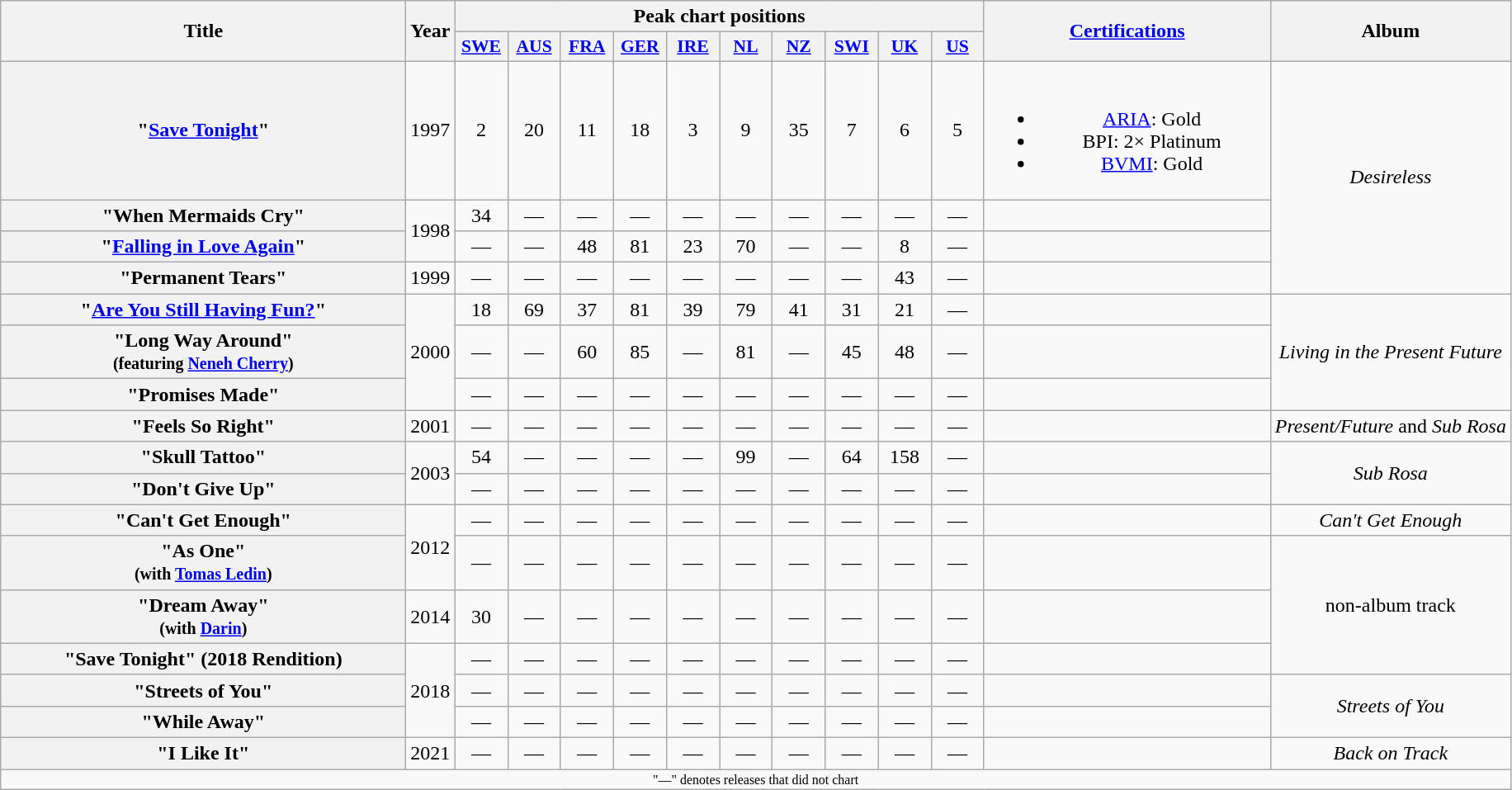<table class="wikitable plainrowheaders" style="text-align:center;">
<tr>
<th scope="col" rowspan="2" style="width:20em;">Title</th>
<th scope="col" rowspan="2">Year</th>
<th scope="col" colspan="10">Peak chart positions</th>
<th scope="col" rowspan="2" style="width:14em;"><a href='#'>Certifications</a></th>
<th scope="col" rowspan="2">Album</th>
</tr>
<tr>
<th scope="col" style="width:2.5em; font-size:90%;"><a href='#'>SWE</a><br></th>
<th scope="col" style="width:2.5em; font-size:90%;"><a href='#'>AUS</a><br></th>
<th scope="col" style="width:2.5em; font-size:90%;"><a href='#'>FRA</a><br></th>
<th scope="col" style="width:2.5em; font-size:90%;"><a href='#'>GER</a><br></th>
<th scope="col" style="width:2.5em; font-size:90%;"><a href='#'>IRE</a><br></th>
<th scope="col" style="width:2.5em; font-size:90%;"><a href='#'>NL</a><br></th>
<th scope="col" style="width:2.5em; font-size:90%;"><a href='#'>NZ</a><br></th>
<th scope="col" style="width:2.5em; font-size:90%;"><a href='#'>SWI</a><br></th>
<th scope="col" style="width:2.5em; font-size:90%;"><a href='#'>UK</a><br></th>
<th scope="col" style="width:2.5em; font-size:90%;"><a href='#'>US</a><br></th>
</tr>
<tr>
<th scope="row">"<a href='#'>Save Tonight</a>"</th>
<td>1997</td>
<td>2</td>
<td>20</td>
<td>11</td>
<td>18</td>
<td>3</td>
<td>9</td>
<td>35</td>
<td>7</td>
<td>6</td>
<td>5</td>
<td><br><ul><li><a href='#'>ARIA</a>: Gold</li><li>BPI: 2× Platinum</li><li><a href='#'>BVMI</a>: Gold</li></ul></td>
<td rowspan="4"><em>Desireless</em></td>
</tr>
<tr>
<th scope="row">"When Mermaids Cry"</th>
<td rowspan="2">1998</td>
<td>34</td>
<td>—</td>
<td>—</td>
<td>—</td>
<td>—</td>
<td>—</td>
<td>—</td>
<td>—</td>
<td>—</td>
<td>—</td>
<td></td>
</tr>
<tr>
<th scope="row">"<a href='#'>Falling in Love Again</a>"</th>
<td>—</td>
<td>—</td>
<td>48</td>
<td>81</td>
<td>23</td>
<td>70</td>
<td>—</td>
<td>—</td>
<td>8</td>
<td>—</td>
<td></td>
</tr>
<tr>
<th scope="row">"Permanent Tears"</th>
<td>1999</td>
<td>—</td>
<td>—</td>
<td>—</td>
<td>—</td>
<td>—</td>
<td>—</td>
<td>—</td>
<td>—</td>
<td>43</td>
<td>—</td>
<td></td>
</tr>
<tr>
<th scope="row">"<a href='#'>Are You Still Having Fun?</a>"</th>
<td rowspan="3">2000</td>
<td>18</td>
<td>69</td>
<td>37</td>
<td>81</td>
<td>39</td>
<td>79</td>
<td>41</td>
<td>31</td>
<td>21</td>
<td>—</td>
<td></td>
<td rowspan="3"><em>Living in the Present Future</em></td>
</tr>
<tr>
<th scope="row">"Long Way Around" <br><small>(featuring <a href='#'>Neneh Cherry</a>)</small></th>
<td>—</td>
<td>—</td>
<td>60</td>
<td>85</td>
<td>—</td>
<td>81</td>
<td>—</td>
<td>45</td>
<td>48</td>
<td>—</td>
<td></td>
</tr>
<tr>
<th scope="row">"Promises Made"</th>
<td>—</td>
<td>—</td>
<td>—</td>
<td>—</td>
<td>—</td>
<td>—</td>
<td>—</td>
<td>—</td>
<td>—</td>
<td>—</td>
<td></td>
</tr>
<tr>
<th scope="row">"Feels So Right"</th>
<td>2001</td>
<td>—</td>
<td>—</td>
<td>—</td>
<td>—</td>
<td>—</td>
<td>—</td>
<td>—</td>
<td>—</td>
<td>—</td>
<td>—</td>
<td></td>
<td><em>Present/Future</em> and <em>Sub Rosa</em></td>
</tr>
<tr>
<th scope="row">"Skull Tattoo"</th>
<td rowspan="2">2003</td>
<td>54</td>
<td>—</td>
<td>—</td>
<td>—</td>
<td>—</td>
<td>99</td>
<td>—</td>
<td>64</td>
<td>158</td>
<td>—</td>
<td></td>
<td rowspan="2"><em>Sub Rosa</em></td>
</tr>
<tr>
<th scope="row">"Don't Give Up"</th>
<td>—</td>
<td>—</td>
<td>—</td>
<td>—</td>
<td>—</td>
<td>—</td>
<td>—</td>
<td>—</td>
<td>—</td>
<td>—</td>
<td></td>
</tr>
<tr>
<th scope="row">"Can't Get Enough"</th>
<td rowspan="2">2012</td>
<td>—</td>
<td>—</td>
<td>—</td>
<td>—</td>
<td>—</td>
<td>—</td>
<td>—</td>
<td>—</td>
<td>—</td>
<td>—</td>
<td></td>
<td><em>Can't Get Enough</em></td>
</tr>
<tr>
<th scope="row">"As One" <br><small>(with <a href='#'>Tomas Ledin</a>)</small></th>
<td>—</td>
<td>—</td>
<td>—</td>
<td>—</td>
<td>—</td>
<td>—</td>
<td>—</td>
<td>—</td>
<td>—</td>
<td>—</td>
<td></td>
<td rowspan="3">non-album track</td>
</tr>
<tr>
<th scope="row">"Dream Away" <br><small>(with <a href='#'>Darin</a>)</small></th>
<td>2014</td>
<td>30</td>
<td>—</td>
<td>—</td>
<td>—</td>
<td>—</td>
<td>—</td>
<td>—</td>
<td>—</td>
<td>—</td>
<td>—</td>
<td></td>
</tr>
<tr>
<th scope="row">"Save Tonight" (2018 Rendition)</th>
<td rowspan="3">2018</td>
<td>—</td>
<td>—</td>
<td>—</td>
<td>—</td>
<td>—</td>
<td>—</td>
<td>—</td>
<td>—</td>
<td>—</td>
<td>—</td>
<td></td>
</tr>
<tr>
<th scope="row">"Streets of You"</th>
<td>—</td>
<td>—</td>
<td>—</td>
<td>—</td>
<td>—</td>
<td>—</td>
<td>—</td>
<td>—</td>
<td>—</td>
<td>—</td>
<td></td>
<td rowspan="2"><em>Streets of You</em></td>
</tr>
<tr>
<th scope="row">"While Away"</th>
<td>—</td>
<td>—</td>
<td>—</td>
<td>—</td>
<td>—</td>
<td>—</td>
<td>—</td>
<td>—</td>
<td>—</td>
<td>—</td>
<td></td>
</tr>
<tr>
<th scope="row">"I Like It"</th>
<td>2021</td>
<td>—</td>
<td>—</td>
<td>—</td>
<td>—</td>
<td>—</td>
<td>—</td>
<td>—</td>
<td>—</td>
<td>—</td>
<td>—</td>
<td></td>
<td><em>Back on Track</em></td>
</tr>
<tr>
<td colspan="18" style="text-align:center; font-size:8pt;">"—" denotes releases that did not chart</td>
</tr>
</table>
